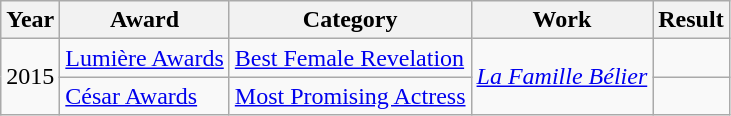<table class="wikitable">
<tr>
<th>Year</th>
<th>Award</th>
<th>Category</th>
<th>Work</th>
<th>Result</th>
</tr>
<tr>
<td rowspan="2">2015</td>
<td><a href='#'>Lumière Awards</a></td>
<td><a href='#'>Best Female Revelation</a></td>
<td rowspan="2"><em><a href='#'>La Famille Bélier</a></em></td>
<td></td>
</tr>
<tr>
<td><a href='#'>César Awards</a></td>
<td><a href='#'>Most Promising Actress</a></td>
<td></td>
</tr>
</table>
